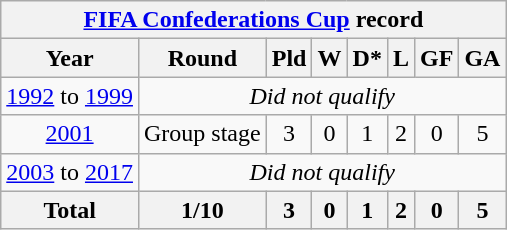<table class="wikitable" style="text-align: center;">
<tr>
<th colspan="8"><a href='#'>FIFA Confederations Cup</a> record</th>
</tr>
<tr>
<th>Year</th>
<th>Round</th>
<th>Pld</th>
<th>W</th>
<th>D*</th>
<th>L</th>
<th>GF</th>
<th>GA</th>
</tr>
<tr>
<td> <a href='#'>1992</a> to  <a href='#'>1999</a></td>
<td colspan="8"><em>Did not qualify</em></td>
</tr>
<tr>
<td>  <a href='#'>2001</a></td>
<td>Group stage</td>
<td>3</td>
<td>0</td>
<td>1</td>
<td>2</td>
<td>0</td>
<td>5</td>
</tr>
<tr>
<td> <a href='#'>2003</a> to  <a href='#'>2017</a></td>
<td colspan="8"><em>Did not qualify</em></td>
</tr>
<tr>
<th>Total</th>
<th>1/10</th>
<th>3</th>
<th>0</th>
<th>1</th>
<th>2</th>
<th>0</th>
<th>5</th>
</tr>
</table>
